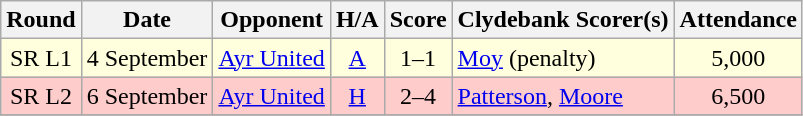<table class="wikitable" style="text-align:center">
<tr>
<th>Round</th>
<th>Date</th>
<th>Opponent</th>
<th>H/A</th>
<th>Score</th>
<th>Clydebank Scorer(s)</th>
<th>Attendance</th>
</tr>
<tr bgcolor=#FFFFDD>
<td>SR L1</td>
<td align=left>4 September</td>
<td align=left><a href='#'>Ayr United</a></td>
<td><a href='#'>A</a></td>
<td>1–1</td>
<td align=left><a href='#'>Moy</a> (penalty)</td>
<td>5,000</td>
</tr>
<tr bgcolor=#FFCCCC>
<td>SR L2</td>
<td align=left>6 September</td>
<td align=left><a href='#'>Ayr United</a></td>
<td><a href='#'>H</a></td>
<td>2–4</td>
<td align=left><a href='#'>Patterson</a>, <a href='#'>Moore</a></td>
<td>6,500</td>
</tr>
<tr>
</tr>
</table>
